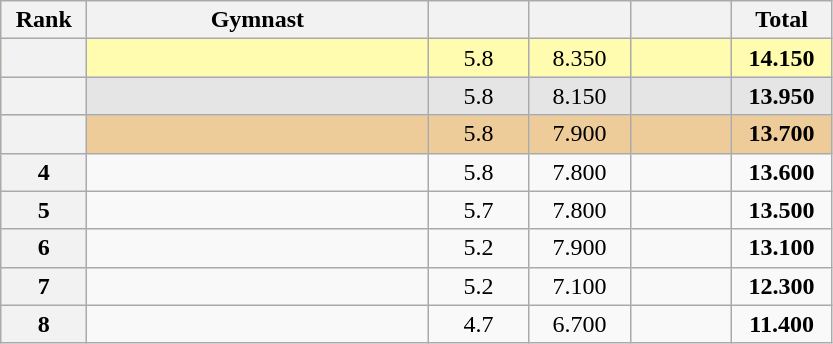<table class="wikitable sortable" style="text-align:center; font-size:100%">
<tr>
<th scope="col" style="width:50px;">Rank</th>
<th scope="col" style="width:220px;">Gymnast</th>
<th scope="col" style="width:60px;"></th>
<th scope="col" style="width:60px;"></th>
<th scope="col" style="width:60px;"></th>
<th scope="col" style="width:60px;">Total</th>
</tr>
<tr style="background:#fffcaf;">
<th scope=row style="text-align:center"></th>
<td style="text-align:left;"></td>
<td>5.8</td>
<td>8.350</td>
<td></td>
<td><strong>14.150</strong></td>
</tr>
<tr style="background:#e5e5e5;">
<th scope=row style="text-align:center"></th>
<td style="text-align:left;"></td>
<td>5.8</td>
<td>8.150</td>
<td></td>
<td><strong>13.950</strong></td>
</tr>
<tr style="background:#ec9;">
<th scope=row style="text-align:center"></th>
<td style="text-align:left;"></td>
<td>5.8</td>
<td>7.900</td>
<td></td>
<td><strong>13.700</strong></td>
</tr>
<tr>
<th scope=row style="text-align:center">4</th>
<td style="text-align:left;"></td>
<td>5.8</td>
<td>7.800</td>
<td></td>
<td><strong>13.600</strong></td>
</tr>
<tr>
<th scope=row style="text-align:center">5</th>
<td style="text-align:left;"></td>
<td>5.7</td>
<td>7.800</td>
<td></td>
<td><strong>13.500</strong></td>
</tr>
<tr>
<th scope=row style="text-align:center">6</th>
<td style="text-align:left;"></td>
<td>5.2</td>
<td>7.900</td>
<td></td>
<td><strong>13.100</strong></td>
</tr>
<tr>
<th scope=row style="text-align:center">7</th>
<td style="text-align:left;"></td>
<td>5.2</td>
<td>7.100</td>
<td></td>
<td><strong>12.300</strong></td>
</tr>
<tr>
<th scope=row style="text-align:center">8</th>
<td style="text-align:left;"></td>
<td>4.7</td>
<td>6.700</td>
<td></td>
<td><strong>11.400</strong></td>
</tr>
</table>
